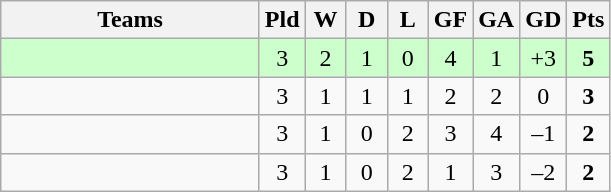<table class="wikitable" style="text-align: center;">
<tr>
<th width=165>Teams</th>
<th width=20>Pld</th>
<th width=20>W</th>
<th width=20>D</th>
<th width=20>L</th>
<th width=20>GF</th>
<th width=20>GA</th>
<th width=20>GD</th>
<th width=20>Pts</th>
</tr>
<tr align=center style="background:#ccffcc;">
<td style="text-align:left;"></td>
<td>3</td>
<td>2</td>
<td>1</td>
<td>0</td>
<td>4</td>
<td>1</td>
<td>+3</td>
<td><strong>5</strong></td>
</tr>
<tr align=center>
<td style="text-align:left;"></td>
<td>3</td>
<td>1</td>
<td>1</td>
<td>1</td>
<td>2</td>
<td>2</td>
<td>0</td>
<td><strong>3</strong></td>
</tr>
<tr align=center>
<td style="text-align:left;"></td>
<td>3</td>
<td>1</td>
<td>0</td>
<td>2</td>
<td>3</td>
<td>4</td>
<td>–1</td>
<td><strong>2</strong></td>
</tr>
<tr align=center>
<td style="text-align:left;"></td>
<td>3</td>
<td>1</td>
<td>0</td>
<td>2</td>
<td>1</td>
<td>3</td>
<td>–2</td>
<td><strong>2</strong></td>
</tr>
</table>
